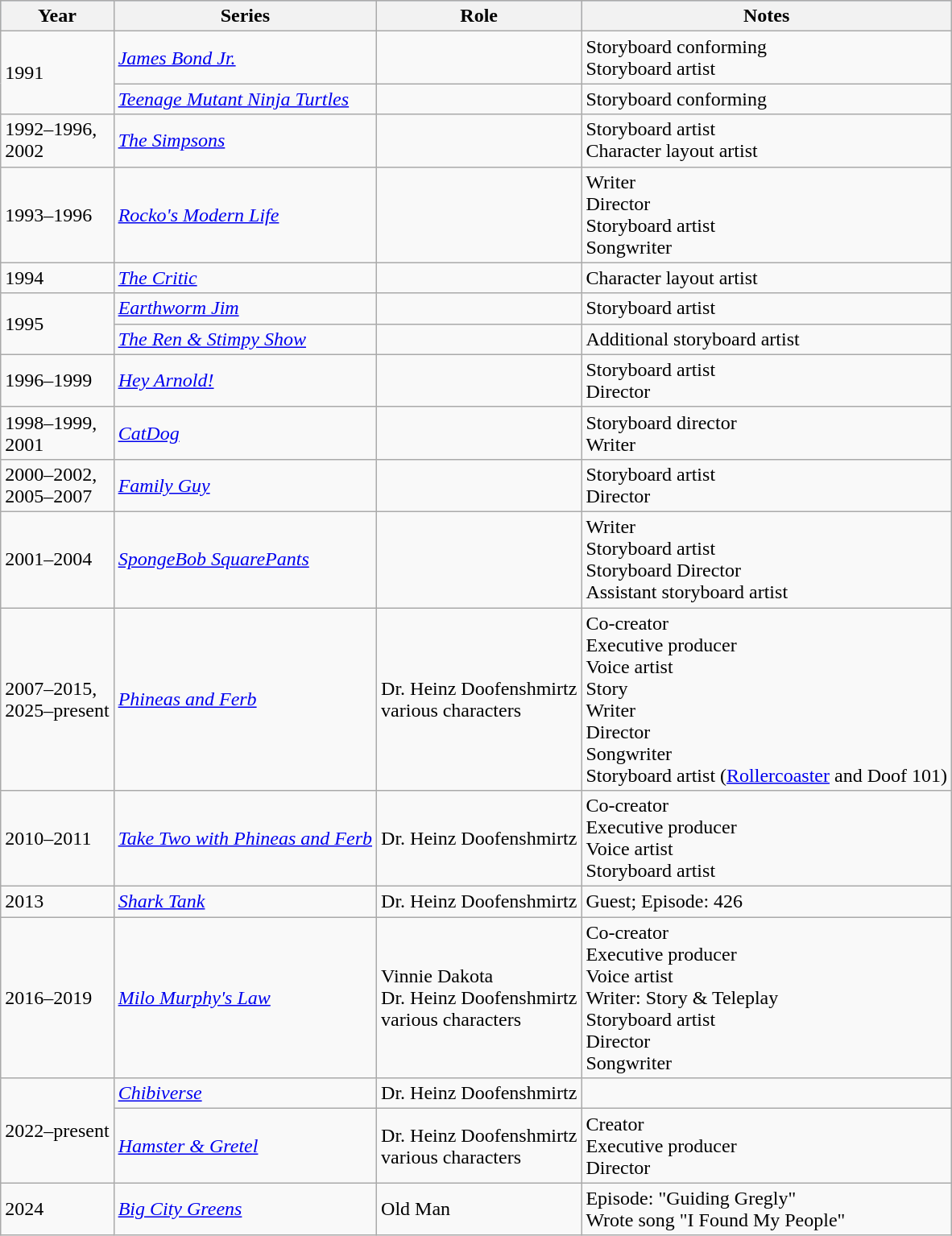<table class="wikitable">
<tr style="background:#b0c4de; text-align:center;">
<th>Year</th>
<th>Series</th>
<th>Role</th>
<th>Notes</th>
</tr>
<tr>
<td rowspan="2">1991</td>
<td><em><a href='#'>James Bond Jr.</a></em></td>
<td></td>
<td>Storyboard conforming<br>Storyboard artist</td>
</tr>
<tr>
<td><em><a href='#'>Teenage Mutant Ninja Turtles</a></em></td>
<td></td>
<td>Storyboard conforming</td>
</tr>
<tr>
<td>1992–1996,<br>2002</td>
<td><em><a href='#'>The Simpsons</a></em></td>
<td></td>
<td>Storyboard artist<br>Character layout artist</td>
</tr>
<tr>
<td>1993–1996</td>
<td><em><a href='#'>Rocko's Modern Life</a></em></td>
<td></td>
<td>Writer<br>Director<br>Storyboard artist<br>Songwriter</td>
</tr>
<tr>
<td>1994</td>
<td><em><a href='#'>The Critic</a></em></td>
<td></td>
<td>Character layout artist</td>
</tr>
<tr>
<td rowspan="2">1995</td>
<td><a href='#'><em>Earthworm Jim</em></a></td>
<td></td>
<td>Storyboard artist</td>
</tr>
<tr>
<td><em><a href='#'>The Ren & Stimpy Show</a></em></td>
<td></td>
<td>Additional storyboard artist</td>
</tr>
<tr>
<td>1996–1999</td>
<td><em><a href='#'>Hey Arnold!</a></em></td>
<td></td>
<td>Storyboard artist<br>Director</td>
</tr>
<tr>
<td>1998–1999,<br>2001</td>
<td><em><a href='#'>CatDog</a></em></td>
<td></td>
<td>Storyboard director<br>Writer</td>
</tr>
<tr>
<td>2000–2002,<br>2005–2007</td>
<td><em><a href='#'>Family Guy</a></em></td>
<td></td>
<td>Storyboard artist<br>Director</td>
</tr>
<tr>
<td>2001–2004</td>
<td><em><a href='#'>SpongeBob SquarePants</a></em></td>
<td></td>
<td>Writer<br>Storyboard artist<br>Storyboard Director<br>Assistant storyboard artist</td>
</tr>
<tr>
<td>2007–2015,<br>2025–present</td>
<td><em><a href='#'>Phineas and Ferb</a></em></td>
<td>Dr. Heinz Doofenshmirtz<br>various characters</td>
<td>Co-creator<br>Executive producer<br>Voice artist<br>Story<br>Writer<br>Director<br>Songwriter<br>Storyboard artist (<a href='#'>Rollercoaster</a> and Doof 101)</td>
</tr>
<tr>
<td>2010–2011</td>
<td><em><a href='#'>Take Two with Phineas and Ferb</a></em></td>
<td>Dr. Heinz Doofenshmirtz</td>
<td>Co-creator<br>Executive producer<br>Voice artist<br>Storyboard artist</td>
</tr>
<tr>
<td>2013</td>
<td><em><a href='#'>Shark Tank</a></em></td>
<td>Dr. Heinz Doofenshmirtz</td>
<td>Guest; Episode: 426</td>
</tr>
<tr>
<td>2016–2019</td>
<td><em><a href='#'>Milo Murphy's Law</a></em></td>
<td>Vinnie Dakota<br>Dr. Heinz Doofenshmirtz<br>various characters</td>
<td>Co-creator<br>Executive producer<br>Voice artist<br>Writer: Story & Teleplay<br>Storyboard artist<br>Director<br>Songwriter</td>
</tr>
<tr>
<td rowspan="2">2022–present</td>
<td><em><a href='#'>Chibiverse</a></em></td>
<td>Dr. Heinz Doofenshmirtz</td>
<td></td>
</tr>
<tr>
<td><em><a href='#'>Hamster & Gretel</a></em></td>
<td>Dr. Heinz Doofenshmirtz<br>various characters</td>
<td>Creator<br>Executive producer<br>Director</td>
</tr>
<tr>
<td>2024</td>
<td><em><a href='#'>Big City Greens</a></em></td>
<td>Old Man</td>
<td>Episode: "Guiding Gregly"<br>Wrote song "I Found My People"</td>
</tr>
</table>
